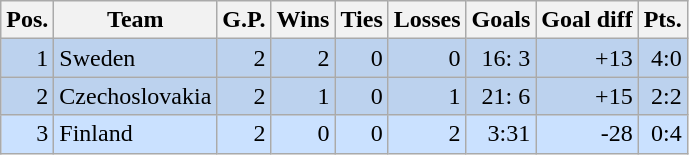<table class="wikitable">
<tr>
<th>Pos.</th>
<th>Team</th>
<th>G.P.</th>
<th>Wins</th>
<th>Ties</th>
<th>Losses</th>
<th>Goals</th>
<th>Goal diff</th>
<th>Pts.</th>
</tr>
<tr bgcolor="#BCD2EE" align="right">
<td>1</td>
<td align="left"> Sweden</td>
<td>2</td>
<td>2</td>
<td>0</td>
<td>0</td>
<td>16: 3</td>
<td>+13</td>
<td>4:0</td>
</tr>
<tr bgcolor="#BCD2EE" align="right">
<td>2</td>
<td align="left"> Czechoslovakia</td>
<td>2</td>
<td>1</td>
<td>0</td>
<td>1</td>
<td>21: 6</td>
<td>+15</td>
<td>2:2</td>
</tr>
<tr bgcolor="#CAE1FF" align="right">
<td>3</td>
<td align="left"> Finland</td>
<td>2</td>
<td>0</td>
<td>0</td>
<td>2</td>
<td>3:31</td>
<td>-28</td>
<td>0:4</td>
</tr>
</table>
